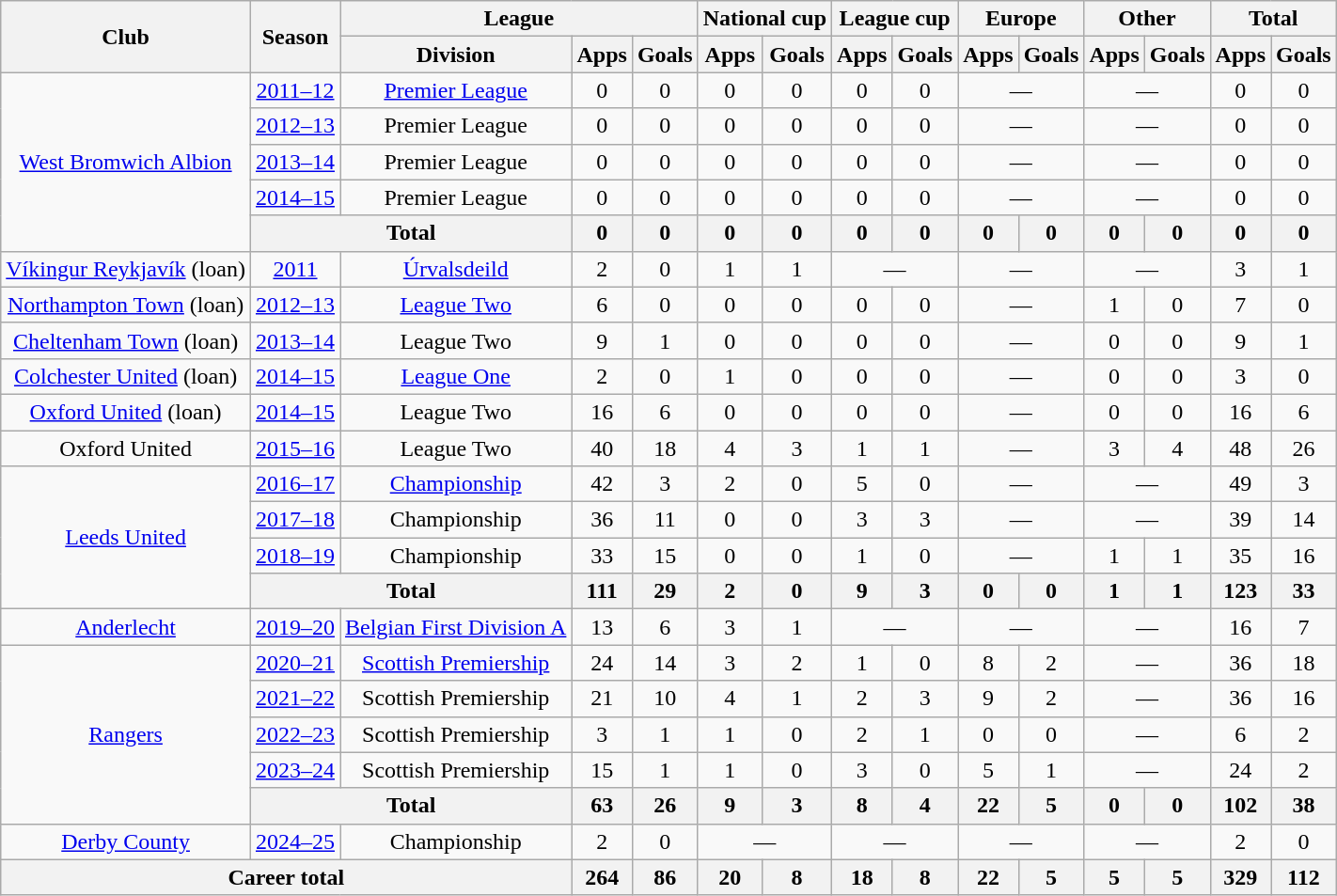<table class="wikitable" style="text-align: center;">
<tr>
<th rowspan="2">Club</th>
<th rowspan="2">Season</th>
<th colspan="3">League</th>
<th colspan="2">National cup</th>
<th colspan="2">League cup</th>
<th colspan="2">Europe</th>
<th colspan="2">Other</th>
<th colspan="2">Total</th>
</tr>
<tr>
<th>Division</th>
<th>Apps</th>
<th>Goals</th>
<th>Apps</th>
<th>Goals</th>
<th>Apps</th>
<th>Goals</th>
<th>Apps</th>
<th>Goals</th>
<th>Apps</th>
<th>Goals</th>
<th>Apps</th>
<th>Goals</th>
</tr>
<tr>
<td rowspan="5"><a href='#'>West Bromwich Albion</a></td>
<td><a href='#'>2011–12</a></td>
<td><a href='#'>Premier League</a></td>
<td>0</td>
<td>0</td>
<td>0</td>
<td>0</td>
<td>0</td>
<td>0</td>
<td colspan="2">—</td>
<td colspan="2">—</td>
<td>0</td>
<td>0</td>
</tr>
<tr>
<td><a href='#'>2012–13</a></td>
<td>Premier League</td>
<td>0</td>
<td>0</td>
<td>0</td>
<td>0</td>
<td>0</td>
<td>0</td>
<td colspan="2">—</td>
<td colspan="2">—</td>
<td>0</td>
<td>0</td>
</tr>
<tr>
<td><a href='#'>2013–14</a></td>
<td>Premier League</td>
<td>0</td>
<td>0</td>
<td>0</td>
<td>0</td>
<td>0</td>
<td>0</td>
<td colspan="2">—</td>
<td colspan="2">—</td>
<td>0</td>
<td>0</td>
</tr>
<tr>
<td><a href='#'>2014–15</a></td>
<td>Premier League</td>
<td>0</td>
<td>0</td>
<td>0</td>
<td>0</td>
<td>0</td>
<td>0</td>
<td colspan="2">—</td>
<td colspan="2">—</td>
<td>0</td>
<td>0</td>
</tr>
<tr>
<th colspan=2>Total</th>
<th>0</th>
<th>0</th>
<th>0</th>
<th>0</th>
<th>0</th>
<th>0</th>
<th>0</th>
<th>0</th>
<th>0</th>
<th>0</th>
<th>0</th>
<th>0</th>
</tr>
<tr>
<td><a href='#'>Víkingur Reykjavík</a> (loan)</td>
<td><a href='#'>2011</a></td>
<td><a href='#'>Úrvalsdeild</a></td>
<td>2</td>
<td>0</td>
<td>1</td>
<td>1</td>
<td colspan="2">—</td>
<td colspan="2">—</td>
<td colspan="2">—</td>
<td>3</td>
<td>1</td>
</tr>
<tr>
<td><a href='#'>Northampton Town</a> (loan)</td>
<td><a href='#'>2012–13</a></td>
<td><a href='#'>League Two</a></td>
<td>6</td>
<td>0</td>
<td>0</td>
<td>0</td>
<td>0</td>
<td>0</td>
<td colspan="2">—</td>
<td>1</td>
<td>0</td>
<td>7</td>
<td>0</td>
</tr>
<tr>
<td><a href='#'>Cheltenham Town</a> (loan)</td>
<td><a href='#'>2013–14</a></td>
<td>League Two</td>
<td>9</td>
<td>1</td>
<td>0</td>
<td>0</td>
<td>0</td>
<td>0</td>
<td colspan="2">—</td>
<td>0</td>
<td>0</td>
<td>9</td>
<td>1</td>
</tr>
<tr>
<td><a href='#'>Colchester United</a> (loan)</td>
<td><a href='#'>2014–15</a></td>
<td><a href='#'>League One</a></td>
<td>2</td>
<td>0</td>
<td>1</td>
<td>0</td>
<td>0</td>
<td>0</td>
<td colspan="2">—</td>
<td>0</td>
<td>0</td>
<td>3</td>
<td>0</td>
</tr>
<tr>
<td><a href='#'>Oxford United</a> (loan)</td>
<td><a href='#'>2014–15</a></td>
<td>League Two</td>
<td>16</td>
<td>6</td>
<td>0</td>
<td>0</td>
<td>0</td>
<td>0</td>
<td colspan="2">—</td>
<td>0</td>
<td>0</td>
<td>16</td>
<td>6</td>
</tr>
<tr>
<td>Oxford United</td>
<td><a href='#'>2015–16</a></td>
<td>League Two</td>
<td>40</td>
<td>18</td>
<td>4</td>
<td>3</td>
<td>1</td>
<td>1</td>
<td colspan="2">—</td>
<td>3</td>
<td>4</td>
<td>48</td>
<td>26</td>
</tr>
<tr>
<td rowspan="4"><a href='#'>Leeds United</a></td>
<td><a href='#'>2016–17</a></td>
<td><a href='#'>Championship</a></td>
<td>42</td>
<td>3</td>
<td>2</td>
<td>0</td>
<td>5</td>
<td>0</td>
<td colspan="2">—</td>
<td colspan="2">—</td>
<td>49</td>
<td>3</td>
</tr>
<tr>
<td><a href='#'>2017–18</a></td>
<td>Championship</td>
<td>36</td>
<td>11</td>
<td>0</td>
<td>0</td>
<td>3</td>
<td>3</td>
<td colspan="2">—</td>
<td colspan="2">—</td>
<td>39</td>
<td>14</td>
</tr>
<tr>
<td><a href='#'>2018–19</a></td>
<td>Championship</td>
<td>33</td>
<td>15</td>
<td>0</td>
<td>0</td>
<td>1</td>
<td>0</td>
<td colspan="2">—</td>
<td>1</td>
<td>1</td>
<td>35</td>
<td>16</td>
</tr>
<tr>
<th colspan=2>Total</th>
<th>111</th>
<th>29</th>
<th>2</th>
<th>0</th>
<th>9</th>
<th>3</th>
<th>0</th>
<th>0</th>
<th>1</th>
<th>1</th>
<th>123</th>
<th>33</th>
</tr>
<tr>
<td><a href='#'>Anderlecht</a></td>
<td><a href='#'>2019–20</a></td>
<td><a href='#'>Belgian First Division A</a></td>
<td>13</td>
<td>6</td>
<td>3</td>
<td>1</td>
<td colspan="2">—</td>
<td colspan="2">—</td>
<td colspan="2">—</td>
<td>16</td>
<td>7</td>
</tr>
<tr>
<td rowspan="5"><a href='#'>Rangers</a></td>
<td><a href='#'>2020–21</a></td>
<td><a href='#'>Scottish Premiership</a></td>
<td>24</td>
<td>14</td>
<td>3</td>
<td>2</td>
<td>1</td>
<td>0</td>
<td>8</td>
<td>2</td>
<td colspan="2">—</td>
<td>36</td>
<td>18</td>
</tr>
<tr>
<td><a href='#'>2021–22</a></td>
<td>Scottish Premiership</td>
<td>21</td>
<td>10</td>
<td>4</td>
<td>1</td>
<td>2</td>
<td>3</td>
<td>9</td>
<td>2</td>
<td colspan="2">—</td>
<td>36</td>
<td>16</td>
</tr>
<tr>
<td><a href='#'>2022–23</a></td>
<td>Scottish Premiership</td>
<td>3</td>
<td>1</td>
<td>1</td>
<td>0</td>
<td>2</td>
<td>1</td>
<td>0</td>
<td>0</td>
<td colspan="2">—</td>
<td>6</td>
<td>2</td>
</tr>
<tr>
<td><a href='#'>2023–24</a></td>
<td>Scottish Premiership</td>
<td>15</td>
<td>1</td>
<td>1</td>
<td>0</td>
<td>3</td>
<td>0</td>
<td>5</td>
<td>1</td>
<td colspan="2">—</td>
<td>24</td>
<td>2</td>
</tr>
<tr>
<th colspan=2>Total</th>
<th>63</th>
<th>26</th>
<th>9</th>
<th>3</th>
<th>8</th>
<th>4</th>
<th>22</th>
<th>5</th>
<th>0</th>
<th>0</th>
<th>102</th>
<th>38</th>
</tr>
<tr>
<td><a href='#'>Derby County</a></td>
<td><a href='#'>2024–25</a></td>
<td>Championship</td>
<td>2</td>
<td>0</td>
<td colspan="2">—</td>
<td colspan="2">—</td>
<td colspan="2">—</td>
<td colspan="2">—</td>
<td>2</td>
<td>0</td>
</tr>
<tr>
<th colspan=3>Career total</th>
<th>264</th>
<th>86</th>
<th>20</th>
<th>8</th>
<th>18</th>
<th>8</th>
<th>22</th>
<th>5</th>
<th>5</th>
<th>5</th>
<th>329</th>
<th>112</th>
</tr>
</table>
